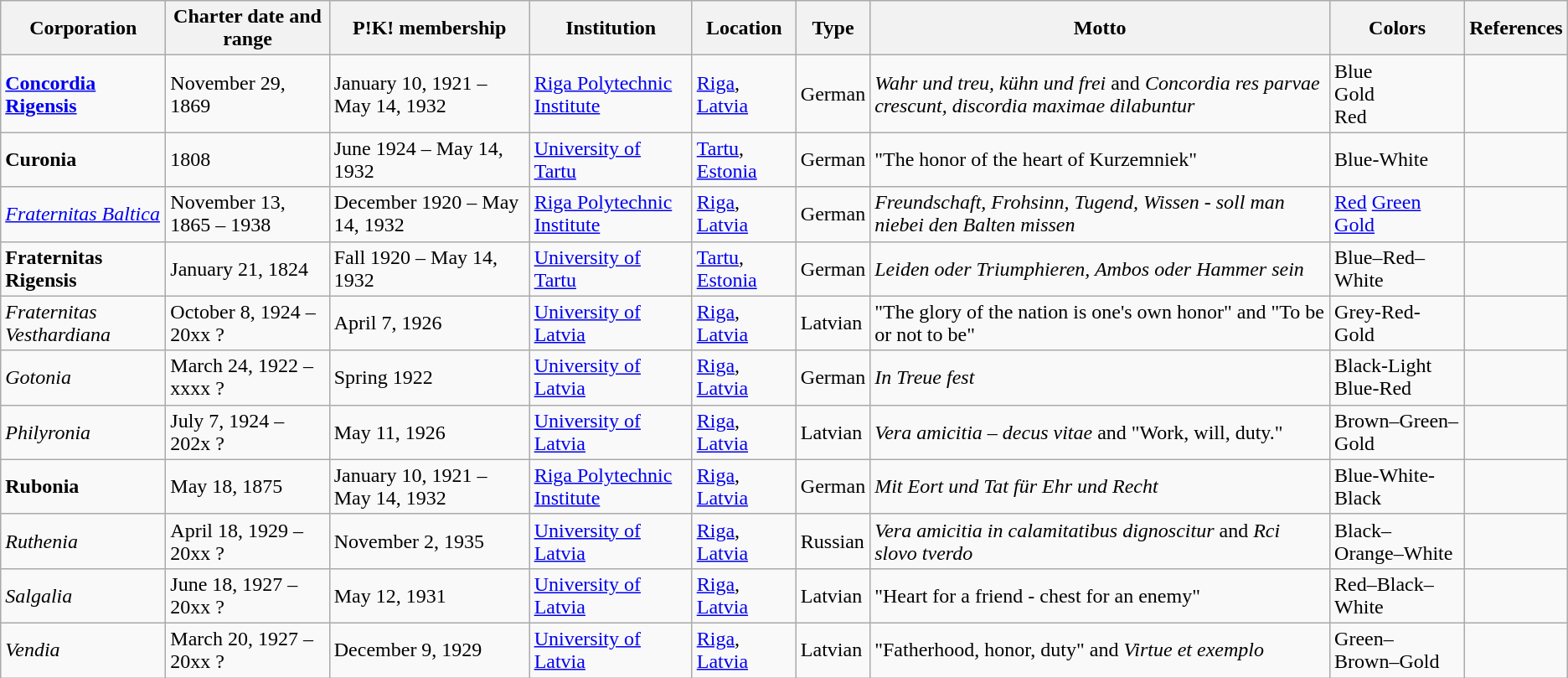<table class="wikitable sortable">
<tr>
<th>Corporation</th>
<th>Charter date and range</th>
<th>P!K! membership</th>
<th>Institution</th>
<th>Location</th>
<th>Type</th>
<th>Motto</th>
<th>Colors</th>
<th>References</th>
</tr>
<tr>
<td><strong><a href='#'>Concordia Rigensis</a></strong></td>
<td>November 29, 1869</td>
<td>January 10, 1921 – May 14, 1932</td>
<td><a href='#'>Riga Polytechnic Institute</a></td>
<td><a href='#'>Riga</a>, <a href='#'>Latvia</a></td>
<td>German</td>
<td><em>Wahr und treu, kühn und frei</em> and <em>Concordia res parvae crescunt, discordia maximae dilabuntur</em></td>
<td> Blue<br> Gold<br> Red</td>
<td></td>
</tr>
<tr>
<td><strong>Curonia</strong></td>
<td>1808</td>
<td>June 1924 – May 14, 1932</td>
<td><a href='#'>University of Tartu</a></td>
<td><a href='#'>Tartu</a>, <a href='#'>Estonia</a></td>
<td>German</td>
<td>"The honor of the heart of Kurzemniek"</td>
<td>Blue-White</td>
<td></td>
</tr>
<tr>
<td><a href='#'><em>Fraternitas Baltica</em></a></td>
<td>November 13, 1865 – 1938</td>
<td>December 1920   – May 14, 1932</td>
<td><a href='#'>Riga Polytechnic Institute</a></td>
<td><a href='#'>Riga</a>, <a href='#'>Latvia</a></td>
<td>German</td>
<td><em>Freundschaft, Frohsinn, Tugend, Wissen - soll man niebei den Balten missen</em></td>
<td> <a href='#'>Red</a>  <a href='#'>Green</a> <a href='#'>Gold</a></td>
<td></td>
</tr>
<tr>
<td><strong>Fraternitas Rigensis</strong></td>
<td>January 21, 1824</td>
<td>Fall 1920 – May 14, 1932</td>
<td><a href='#'>University of Tartu</a></td>
<td><a href='#'>Tartu</a>, <a href='#'>Estonia</a></td>
<td>German</td>
<td><em>Leiden oder Triumphieren, Ambos oder Hammer sein</em></td>
<td>Blue–Red–White</td>
<td></td>
</tr>
<tr>
<td><em>Fraternitas Vesthardiana</em></td>
<td>October 8, 1924 –  20xx ?</td>
<td>April 7, 1926</td>
<td><a href='#'>University of Latvia</a></td>
<td><a href='#'>Riga</a>, <a href='#'>Latvia</a></td>
<td>Latvian</td>
<td>"The glory of the nation is one's own honor" and "To be or not to be"</td>
<td>Grey-Red-Gold</td>
<td></td>
</tr>
<tr>
<td><em>Gotonia</em></td>
<td>March 24, 1922  –  xxxx ?</td>
<td>Spring 1922</td>
<td><a href='#'>University of Latvia</a></td>
<td><a href='#'>Riga</a>, <a href='#'>Latvia</a></td>
<td>German</td>
<td><em>In Treue fest</em></td>
<td>Black-Light Blue-Red</td>
<td></td>
</tr>
<tr>
<td><em>Philyronia</em></td>
<td>July 7, 1924 –  202x ?</td>
<td>May 11, 1926</td>
<td><a href='#'>University of Latvia</a></td>
<td><a href='#'>Riga</a>, <a href='#'>Latvia</a></td>
<td>Latvian</td>
<td><em>Vera amicitia – decus vitae</em> and "Work, will, duty."</td>
<td>Brown–Green–Gold</td>
<td></td>
</tr>
<tr>
<td><strong>Rubonia</strong></td>
<td>May 18, 1875</td>
<td>January 10, 1921 –  May 14, 1932</td>
<td><a href='#'>Riga Polytechnic Institute</a></td>
<td><a href='#'>Riga</a>, <a href='#'>Latvia</a></td>
<td>German</td>
<td><em>Mit Eort und Tat für Ehr und Recht</em></td>
<td>Blue-White-Black</td>
<td></td>
</tr>
<tr>
<td><em>Ruthenia</em></td>
<td>April 18, 1929 –  20xx ?</td>
<td>November 2, 1935</td>
<td><a href='#'>University of Latvia</a></td>
<td><a href='#'>Riga</a>, <a href='#'>Latvia</a></td>
<td>Russian</td>
<td><em>Vera amicitia in calamitatibus dignoscitur</em> and <em>Rci slovo tverdo</em></td>
<td>Black–Orange–White</td>
<td></td>
</tr>
<tr>
<td><em>Salgalia</em></td>
<td>June 18, 1927 –  20xx ?</td>
<td>May 12, 1931</td>
<td><a href='#'>University of Latvia</a></td>
<td><a href='#'>Riga</a>, <a href='#'>Latvia</a></td>
<td>Latvian</td>
<td>"Heart for a friend - chest for an enemy"</td>
<td>Red–Black–White</td>
<td></td>
</tr>
<tr>
<td><em>Vendia</em></td>
<td>March 20, 1927 –  20xx ?</td>
<td>December 9, 1929</td>
<td><a href='#'>University of Latvia</a></td>
<td><a href='#'>Riga</a>, <a href='#'>Latvia</a></td>
<td>Latvian</td>
<td>"Fatherhood, honor, duty" and <em>Virtue et exemplo</em></td>
<td>Green– Brown–Gold</td>
<td></td>
</tr>
</table>
